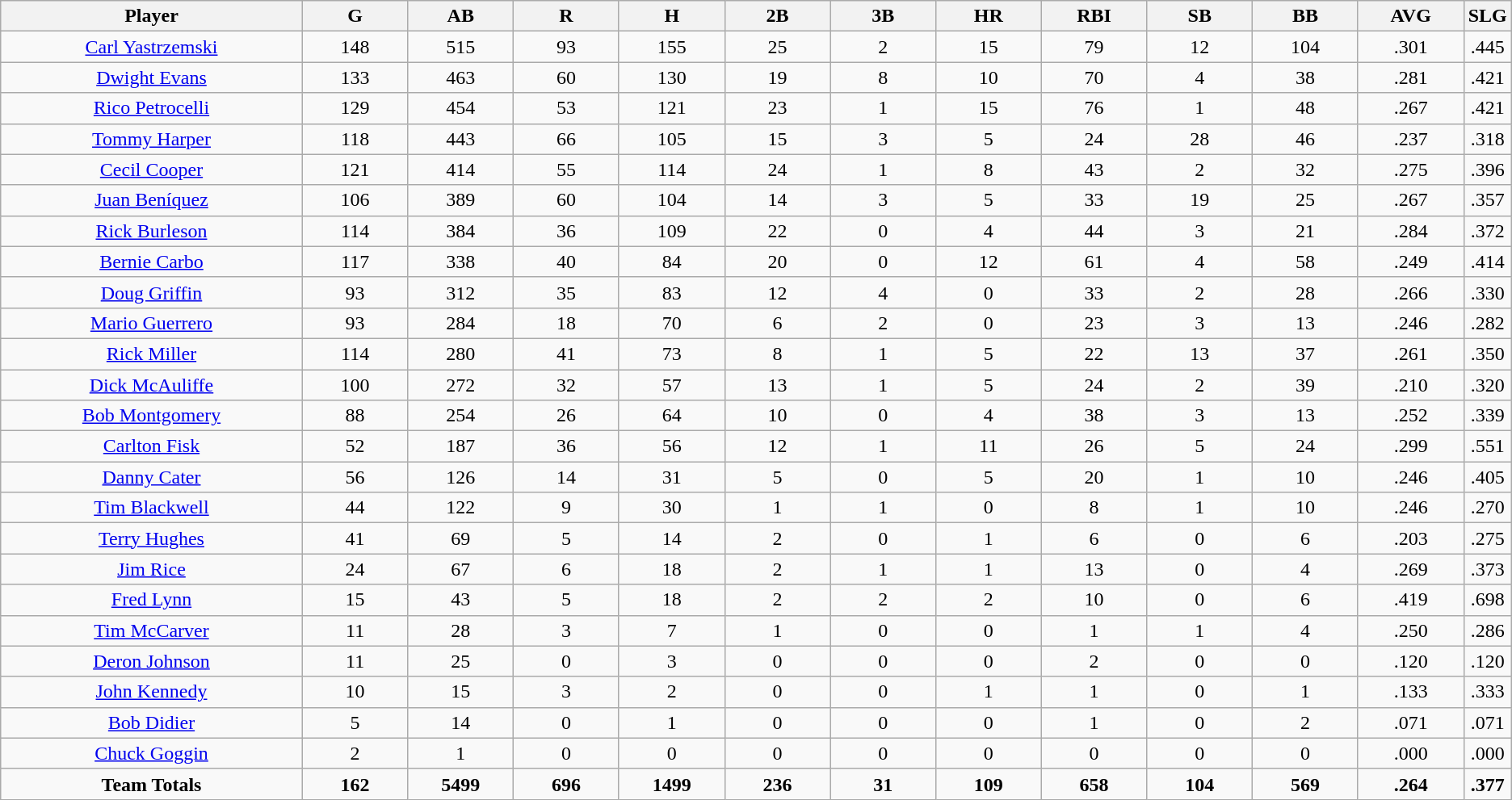<table class=wikitable style="text-align:center">
<tr>
<th bgcolor=#DDDDFF; width="20%">Player</th>
<th bgcolor=#DDDDFF; width="7%">G</th>
<th bgcolor=#DDDDFF; width="7%">AB</th>
<th bgcolor=#DDDDFF; width="7%">R</th>
<th bgcolor=#DDDDFF; width="7%">H</th>
<th bgcolor=#DDDDFF; width="7%">2B</th>
<th bgcolor=#DDDDFF; width="7%">3B</th>
<th bgcolor=#DDDDFF; width="7%">HR</th>
<th bgcolor=#DDDDFF; width="7%">RBI</th>
<th bgcolor=#DDDDFF; width="7%">SB</th>
<th bgcolor=#DDDDFF; width="7%">BB</th>
<th bgcolor=#DDDDFF; width="7%">AVG</th>
<th bgcolor=#DDDDFF; width="7%">SLG</th>
</tr>
<tr>
<td><a href='#'>Carl Yastrzemski</a></td>
<td>148</td>
<td>515</td>
<td>93</td>
<td>155</td>
<td>25</td>
<td>2</td>
<td>15</td>
<td>79</td>
<td>12</td>
<td>104</td>
<td>.301</td>
<td>.445</td>
</tr>
<tr>
<td><a href='#'>Dwight Evans</a></td>
<td>133</td>
<td>463</td>
<td>60</td>
<td>130</td>
<td>19</td>
<td>8</td>
<td>10</td>
<td>70</td>
<td>4</td>
<td>38</td>
<td>.281</td>
<td>.421</td>
</tr>
<tr>
<td><a href='#'>Rico Petrocelli</a></td>
<td>129</td>
<td>454</td>
<td>53</td>
<td>121</td>
<td>23</td>
<td>1</td>
<td>15</td>
<td>76</td>
<td>1</td>
<td>48</td>
<td>.267</td>
<td>.421</td>
</tr>
<tr>
<td><a href='#'>Tommy Harper</a></td>
<td>118</td>
<td>443</td>
<td>66</td>
<td>105</td>
<td>15</td>
<td>3</td>
<td>5</td>
<td>24</td>
<td>28</td>
<td>46</td>
<td>.237</td>
<td>.318</td>
</tr>
<tr>
<td><a href='#'>Cecil Cooper</a></td>
<td>121</td>
<td>414</td>
<td>55</td>
<td>114</td>
<td>24</td>
<td>1</td>
<td>8</td>
<td>43</td>
<td>2</td>
<td>32</td>
<td>.275</td>
<td>.396</td>
</tr>
<tr>
<td><a href='#'>Juan Beníquez</a></td>
<td>106</td>
<td>389</td>
<td>60</td>
<td>104</td>
<td>14</td>
<td>3</td>
<td>5</td>
<td>33</td>
<td>19</td>
<td>25</td>
<td>.267</td>
<td>.357</td>
</tr>
<tr>
<td><a href='#'>Rick Burleson</a></td>
<td>114</td>
<td>384</td>
<td>36</td>
<td>109</td>
<td>22</td>
<td>0</td>
<td>4</td>
<td>44</td>
<td>3</td>
<td>21</td>
<td>.284</td>
<td>.372</td>
</tr>
<tr>
<td><a href='#'>Bernie Carbo</a></td>
<td>117</td>
<td>338</td>
<td>40</td>
<td>84</td>
<td>20</td>
<td>0</td>
<td>12</td>
<td>61</td>
<td>4</td>
<td>58</td>
<td>.249</td>
<td>.414</td>
</tr>
<tr>
<td><a href='#'>Doug Griffin</a></td>
<td>93</td>
<td>312</td>
<td>35</td>
<td>83</td>
<td>12</td>
<td>4</td>
<td>0</td>
<td>33</td>
<td>2</td>
<td>28</td>
<td>.266</td>
<td>.330</td>
</tr>
<tr>
<td><a href='#'>Mario Guerrero</a></td>
<td>93</td>
<td>284</td>
<td>18</td>
<td>70</td>
<td>6</td>
<td>2</td>
<td>0</td>
<td>23</td>
<td>3</td>
<td>13</td>
<td>.246</td>
<td>.282</td>
</tr>
<tr>
<td><a href='#'>Rick Miller</a></td>
<td>114</td>
<td>280</td>
<td>41</td>
<td>73</td>
<td>8</td>
<td>1</td>
<td>5</td>
<td>22</td>
<td>13</td>
<td>37</td>
<td>.261</td>
<td>.350</td>
</tr>
<tr>
<td><a href='#'>Dick McAuliffe</a></td>
<td>100</td>
<td>272</td>
<td>32</td>
<td>57</td>
<td>13</td>
<td>1</td>
<td>5</td>
<td>24</td>
<td>2</td>
<td>39</td>
<td>.210</td>
<td>.320</td>
</tr>
<tr>
<td><a href='#'>Bob Montgomery</a></td>
<td>88</td>
<td>254</td>
<td>26</td>
<td>64</td>
<td>10</td>
<td>0</td>
<td>4</td>
<td>38</td>
<td>3</td>
<td>13</td>
<td>.252</td>
<td>.339</td>
</tr>
<tr>
<td><a href='#'>Carlton Fisk</a></td>
<td>52</td>
<td>187</td>
<td>36</td>
<td>56</td>
<td>12</td>
<td>1</td>
<td>11</td>
<td>26</td>
<td>5</td>
<td>24</td>
<td>.299</td>
<td>.551</td>
</tr>
<tr>
<td><a href='#'>Danny Cater</a></td>
<td>56</td>
<td>126</td>
<td>14</td>
<td>31</td>
<td>5</td>
<td>0</td>
<td>5</td>
<td>20</td>
<td>1</td>
<td>10</td>
<td>.246</td>
<td>.405</td>
</tr>
<tr>
<td><a href='#'>Tim Blackwell</a></td>
<td>44</td>
<td>122</td>
<td>9</td>
<td>30</td>
<td>1</td>
<td>1</td>
<td>0</td>
<td>8</td>
<td>1</td>
<td>10</td>
<td>.246</td>
<td>.270</td>
</tr>
<tr>
<td><a href='#'>Terry Hughes</a></td>
<td>41</td>
<td>69</td>
<td>5</td>
<td>14</td>
<td>2</td>
<td>0</td>
<td>1</td>
<td>6</td>
<td>0</td>
<td>6</td>
<td>.203</td>
<td>.275</td>
</tr>
<tr>
<td><a href='#'>Jim Rice</a></td>
<td>24</td>
<td>67</td>
<td>6</td>
<td>18</td>
<td>2</td>
<td>1</td>
<td>1</td>
<td>13</td>
<td>0</td>
<td>4</td>
<td>.269</td>
<td>.373</td>
</tr>
<tr>
<td><a href='#'>Fred Lynn</a></td>
<td>15</td>
<td>43</td>
<td>5</td>
<td>18</td>
<td>2</td>
<td>2</td>
<td>2</td>
<td>10</td>
<td>0</td>
<td>6</td>
<td>.419</td>
<td>.698</td>
</tr>
<tr>
<td><a href='#'>Tim McCarver</a></td>
<td>11</td>
<td>28</td>
<td>3</td>
<td>7</td>
<td>1</td>
<td>0</td>
<td>0</td>
<td>1</td>
<td>1</td>
<td>4</td>
<td>.250</td>
<td>.286</td>
</tr>
<tr>
<td><a href='#'>Deron Johnson</a></td>
<td>11</td>
<td>25</td>
<td>0</td>
<td>3</td>
<td>0</td>
<td>0</td>
<td>0</td>
<td>2</td>
<td>0</td>
<td>0</td>
<td>.120</td>
<td>.120</td>
</tr>
<tr>
<td><a href='#'>John Kennedy</a></td>
<td>10</td>
<td>15</td>
<td>3</td>
<td>2</td>
<td>0</td>
<td>0</td>
<td>1</td>
<td>1</td>
<td>0</td>
<td>1</td>
<td>.133</td>
<td>.333</td>
</tr>
<tr>
<td><a href='#'>Bob Didier</a></td>
<td>5</td>
<td>14</td>
<td>0</td>
<td>1</td>
<td>0</td>
<td>0</td>
<td>0</td>
<td>1</td>
<td>0</td>
<td>2</td>
<td>.071</td>
<td>.071</td>
</tr>
<tr>
<td><a href='#'>Chuck Goggin</a></td>
<td>2</td>
<td>1</td>
<td>0</td>
<td>0</td>
<td>0</td>
<td>0</td>
<td>0</td>
<td>0</td>
<td>0</td>
<td>0</td>
<td>.000</td>
<td>.000</td>
</tr>
<tr>
<td><strong>Team Totals</strong></td>
<td><strong>162</strong></td>
<td><strong>5499</strong></td>
<td><strong>696</strong></td>
<td><strong>1499</strong></td>
<td><strong>236</strong></td>
<td><strong>31</strong></td>
<td><strong>109</strong></td>
<td><strong>658</strong></td>
<td><strong>104</strong></td>
<td><strong>569</strong></td>
<td><strong>.264</strong></td>
<td><strong>.377</strong></td>
</tr>
</table>
